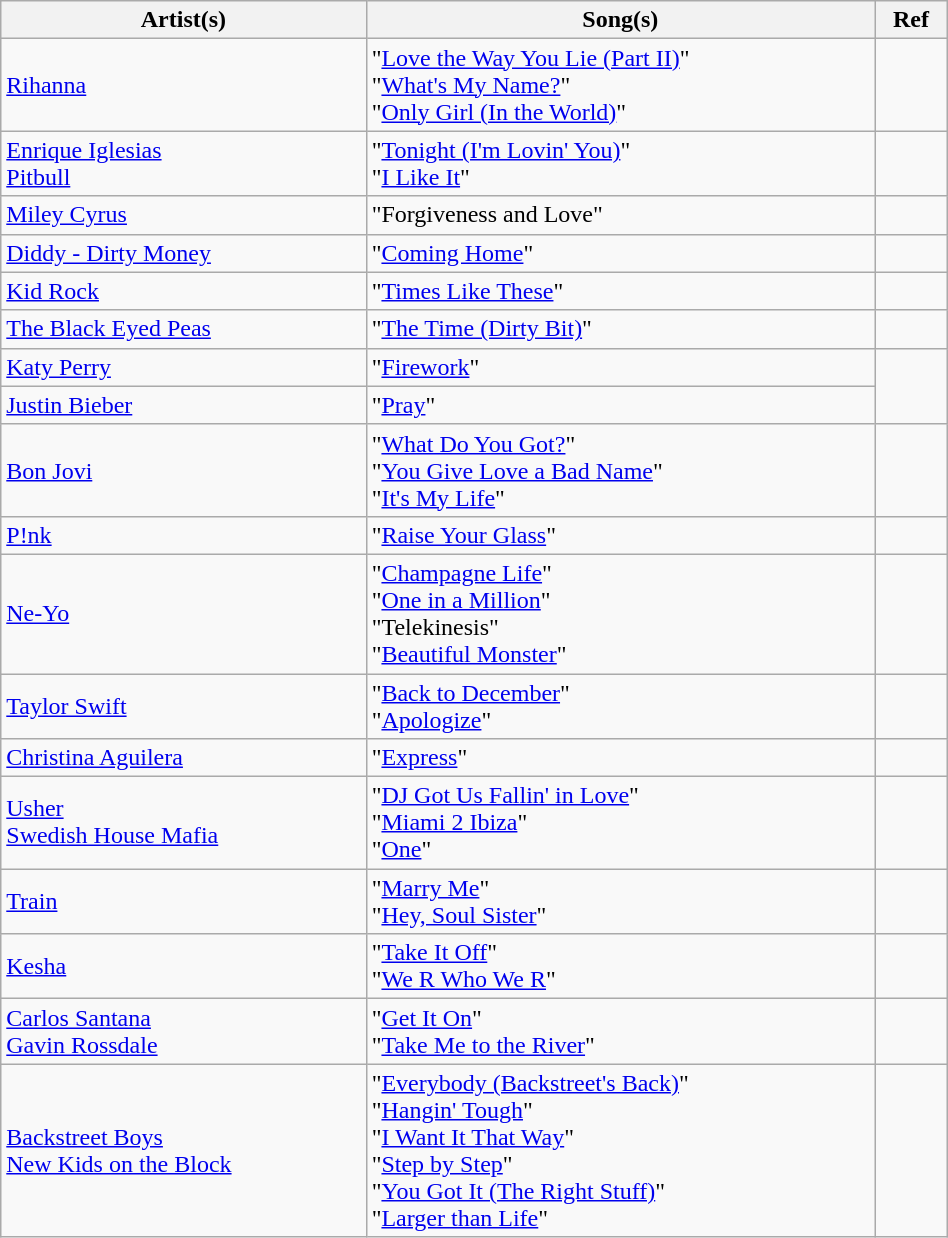<table class="wikitable" width="50%">
<tr>
<th>Artist(s)</th>
<th>Song(s)</th>
<th>Ref</th>
</tr>
<tr>
<td><a href='#'>Rihanna</a></td>
<td>"<a href='#'>Love the Way You Lie (Part II)</a>"<br>"<a href='#'>What's My Name?</a>"<br>"<a href='#'>Only Girl (In the World)</a>"</td>
<td align="center"></td>
</tr>
<tr>
<td><a href='#'>Enrique Iglesias</a><br><a href='#'>Pitbull</a></td>
<td>"<a href='#'>Tonight (I'm Lovin' You)</a>"<br>"<a href='#'>I Like It</a>"</td>
<td align="center"></td>
</tr>
<tr>
<td><a href='#'>Miley Cyrus</a></td>
<td>"Forgiveness and Love"</td>
<td align="center"></td>
</tr>
<tr>
<td><a href='#'>Diddy - Dirty Money</a></td>
<td>"<a href='#'>Coming Home</a>"</td>
<td align="center"></td>
</tr>
<tr>
<td><a href='#'>Kid Rock</a></td>
<td>"<a href='#'>Times Like These</a>"</td>
<td align="center"></td>
</tr>
<tr>
<td><a href='#'>The Black Eyed Peas</a></td>
<td>"<a href='#'>The Time (Dirty Bit)</a>"</td>
<td align="center"></td>
</tr>
<tr>
<td><a href='#'>Katy Perry</a></td>
<td>"<a href='#'>Firework</a>"</td>
<td rowspan="2" align="center"></td>
</tr>
<tr>
<td><a href='#'>Justin Bieber</a></td>
<td>"<a href='#'>Pray</a>"</td>
</tr>
<tr>
<td><a href='#'>Bon Jovi</a></td>
<td>"<a href='#'>What Do You Got?</a>"<br>"<a href='#'>You Give Love a Bad Name</a>"<br>"<a href='#'>It's My Life</a>"</td>
<td align="center"></td>
</tr>
<tr>
<td><a href='#'>P!nk</a></td>
<td>"<a href='#'>Raise Your Glass</a>"</td>
<td align="center"></td>
</tr>
<tr>
<td><a href='#'>Ne-Yo</a></td>
<td>"<a href='#'>Champagne Life</a>"<br>"<a href='#'>One in a Million</a>"<br>"Telekinesis"<br>"<a href='#'>Beautiful Monster</a>"</td>
<td align="center"></td>
</tr>
<tr>
<td><a href='#'>Taylor Swift</a></td>
<td>"<a href='#'>Back to December</a>"<br>"<a href='#'>Apologize</a>"</td>
<td align="center"></td>
</tr>
<tr>
<td><a href='#'>Christina Aguilera</a></td>
<td>"<a href='#'>Express</a>"</td>
<td align="center"></td>
</tr>
<tr>
<td><a href='#'>Usher</a><br><a href='#'>Swedish House Mafia</a></td>
<td>"<a href='#'>DJ Got Us Fallin' in Love</a>"<br>"<a href='#'>Miami 2 Ibiza</a>"<br>"<a href='#'>One</a>"</td>
<td align="center"></td>
</tr>
<tr>
<td><a href='#'>Train</a></td>
<td>"<a href='#'>Marry Me</a>"<br>"<a href='#'>Hey, Soul Sister</a>"</td>
<td align="center"></td>
</tr>
<tr>
<td><a href='#'>Kesha</a></td>
<td>"<a href='#'>Take It Off</a>"<br>"<a href='#'>We R Who We R</a>"</td>
<td align="center"></td>
</tr>
<tr>
<td><a href='#'>Carlos Santana</a><br><a href='#'>Gavin Rossdale</a></td>
<td>"<a href='#'>Get It On</a>"<br>"<a href='#'>Take Me to the River</a>"</td>
<td align="center"></td>
</tr>
<tr>
<td><a href='#'>Backstreet Boys</a><br><a href='#'>New Kids on the Block</a></td>
<td>"<a href='#'>Everybody (Backstreet's Back)</a>"<br>"<a href='#'>Hangin' Tough</a>"<br>"<a href='#'>I Want It That Way</a>"<br>"<a href='#'>Step by Step</a>"<br>"<a href='#'>You Got It (The Right Stuff)</a>"<br>"<a href='#'>Larger than Life</a>"</td>
<td align="center"></td>
</tr>
</table>
